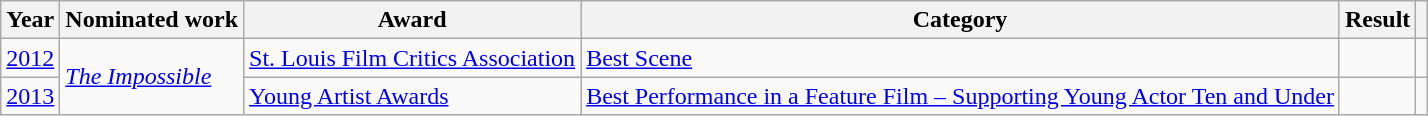<table class="wikitable sortable">
<tr>
<th>Year</th>
<th>Nominated work</th>
<th>Award</th>
<th>Category</th>
<th>Result</th>
<th class="unsortable"></th>
</tr>
<tr>
<td><a href='#'>2012</a></td>
<td rowspan="2"><em><a href='#'>The Impossible</a></em></td>
<td><a href='#'>St. Louis Film Critics Association</a></td>
<td><a href='#'>Best Scene</a></td>
<td></td>
<td></td>
</tr>
<tr>
<td><a href='#'>2013</a></td>
<td><a href='#'>Young Artist Awards</a></td>
<td><a href='#'>Best Performance in a Feature Film – Supporting Young Actor Ten and Under</a></td>
<td></td>
<td></td>
</tr>
</table>
